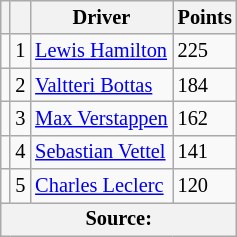<table class="wikitable" style="font-size: 85%;">
<tr>
<th></th>
<th></th>
<th>Driver</th>
<th>Points</th>
</tr>
<tr>
<td align="left"></td>
<td align="center">1</td>
<td> <a href='#'>Lewis Hamilton</a></td>
<td align="left">225</td>
</tr>
<tr>
<td align="left"></td>
<td align="center">2</td>
<td> <a href='#'>Valtteri Bottas</a></td>
<td align="left">184</td>
</tr>
<tr>
<td align="left"></td>
<td align="center">3</td>
<td> <a href='#'>Max Verstappen</a></td>
<td align="left">162</td>
</tr>
<tr>
<td align="left"></td>
<td align="center">4</td>
<td> <a href='#'>Sebastian Vettel</a></td>
<td align="left">141</td>
</tr>
<tr>
<td align="left"></td>
<td align="center">5</td>
<td> <a href='#'>Charles Leclerc</a></td>
<td align="left">120</td>
</tr>
<tr>
<th colspan="4">Source:</th>
</tr>
</table>
